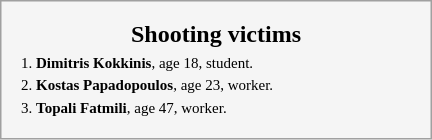<table style="float:left; margin:1em 1em 1em 1em; width:18em; border: 1px solid #a0a0a0; padding: 10px; background-color: #F5F5F5; text-align:left;">
<tr style="text-align:center;">
<td><strong>Shooting victims</strong></td>
</tr>
<tr style="text-align:left; font-size:x-small;">
<td>1. <strong>Dimitris Kokkinis</strong>, age 18, student.</td>
</tr>
<tr style="text-align:left; font-size:x-small;">
<td>2. <strong>Kostas Papadopoulos</strong>, age 23, worker.</td>
</tr>
<tr style="text-align:left; font-size:x-small;">
<td>3. <strong>Topali Fatmili</strong>, age 47, worker.</td>
</tr>
<tr style="text-align:left; font-size:x-small;">
</tr>
</table>
